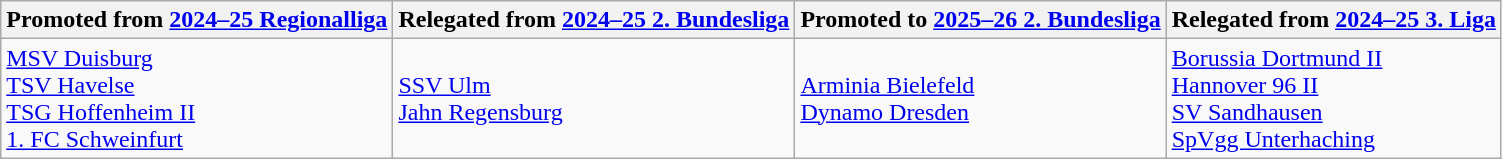<table class="wikitable">
<tr>
<th>Promoted from <a href='#'>2024–25 Regionalliga</a></th>
<th>Relegated from <a href='#'>2024–25 2. Bundesliga</a></th>
<th>Promoted to <a href='#'>2025–26 2. Bundesliga</a></th>
<th>Relegated from <a href='#'>2024–25 3. Liga</a></th>
</tr>
<tr>
<td><a href='#'>MSV Duisburg</a><br><a href='#'>TSV Havelse</a><br><a href='#'>TSG Hoffenheim II</a><br><a href='#'>1. FC Schweinfurt</a></td>
<td><a href='#'>SSV Ulm</a><br><a href='#'>Jahn Regensburg</a></td>
<td><a href='#'>Arminia Bielefeld</a><br><a href='#'>Dynamo Dresden</a></td>
<td><a href='#'>Borussia Dortmund II</a><br><a href='#'>Hannover 96 II</a><br><a href='#'>SV Sandhausen</a><br><a href='#'>SpVgg Unterhaching</a></td>
</tr>
</table>
